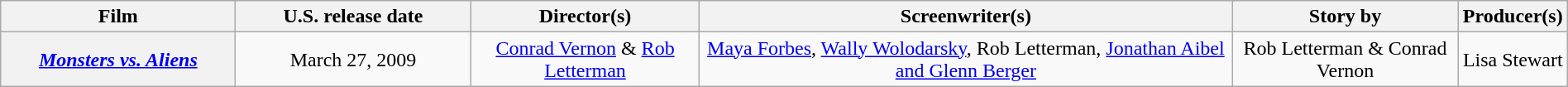<table class="wikitable plainrowheaders" style="text-align:center; width:100%;">
<tr>
<th scope="column" style="width:15%">Film</th>
<th style="width:15%">U.S. release date</th>
<th>Director(s)</th>
<th>Screenwriter(s)</th>
<th>Story by</th>
<th>Producer(s)</th>
</tr>
<tr>
<th><em><a href='#'>Monsters vs. Aliens</a></em></th>
<td>March 27, 2009</td>
<td><a href='#'>Conrad Vernon</a> & <a href='#'>Rob Letterman</a></td>
<td><a href='#'>Maya Forbes</a>, <a href='#'>Wally Wolodarsky</a>, Rob Letterman, <a href='#'>Jonathan Aibel and Glenn Berger</a></td>
<td>Rob Letterman & Conrad Vernon</td>
<td>Lisa Stewart</td>
</tr>
</table>
